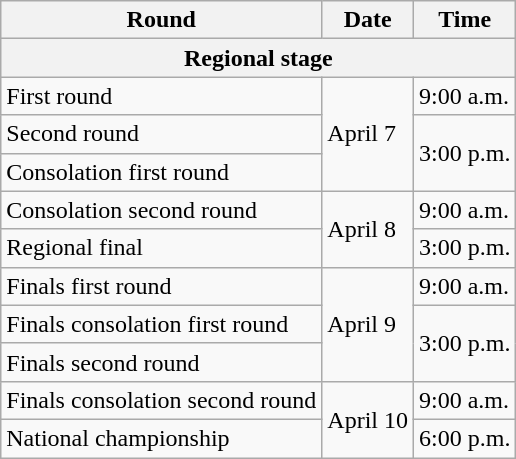<table class="wikitable">
<tr>
<th>Round</th>
<th>Date</th>
<th>Time</th>
</tr>
<tr>
<th colspan=3>Regional stage</th>
</tr>
<tr>
<td>First round</td>
<td rowspan=3>April 7</td>
<td>9:00 a.m.</td>
</tr>
<tr>
<td>Second round</td>
<td rowspan=2>3:00 p.m.</td>
</tr>
<tr>
<td>Consolation first round</td>
</tr>
<tr>
<td>Consolation second round</td>
<td rowspan=2>April 8</td>
<td>9:00 a.m.</td>
</tr>
<tr>
<td>Regional final</td>
<td>3:00 p.m.</td>
</tr>
<tr>
<td>Finals first round</td>
<td rowspan=3>April 9</td>
<td>9:00 a.m.</td>
</tr>
<tr>
<td>Finals consolation first round</td>
<td rowspan=2>3:00 p.m.</td>
</tr>
<tr>
<td>Finals second round</td>
</tr>
<tr>
<td>Finals consolation second round</td>
<td rowspan=2>April 10</td>
<td>9:00 a.m.</td>
</tr>
<tr>
<td>National championship<br></td>
<td>6:00 p.m.</td>
</tr>
</table>
